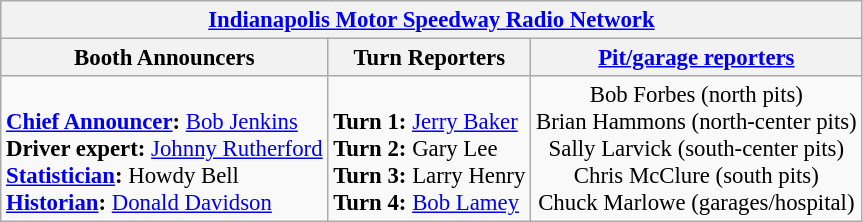<table class="wikitable" style="font-size: 95%;">
<tr>
<th colspan=3><a href='#'>Indianapolis Motor Speedway Radio Network</a></th>
</tr>
<tr>
<th>Booth Announcers</th>
<th>Turn Reporters</th>
<th><a href='#'>Pit/garage reporters</a></th>
</tr>
<tr>
<td valign="top"><br><strong><a href='#'>Chief Announcer</a>:</strong> <a href='#'>Bob Jenkins</a><br>
<strong>Driver expert:</strong> <a href='#'>Johnny Rutherford</a><br>
<strong><a href='#'>Statistician</a>:</strong> Howdy Bell<br>
<strong><a href='#'>Historian</a>:</strong> <a href='#'>Donald Davidson</a></td>
<td valign="top"><br><strong>Turn 1:</strong> <a href='#'>Jerry Baker</a><br>
<strong>Turn 2:</strong> Gary Lee<br>
<strong>Turn 3:</strong> Larry Henry<br>
<strong>Turn 4:</strong> <a href='#'>Bob Lamey</a></td>
<td align="center" valign="top">Bob Forbes (north pits)<br>Brian Hammons (north-center pits)<br>Sally Larvick (south-center pits)<br>Chris McClure (south pits)<br>Chuck Marlowe (garages/hospital)</td>
</tr>
</table>
